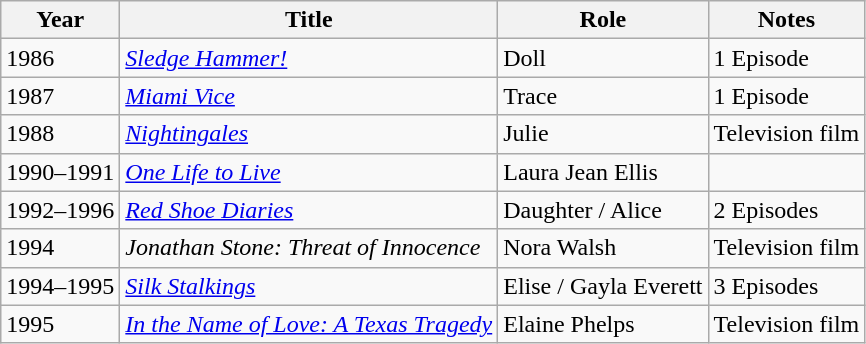<table class="wikitable sortable">
<tr>
<th>Year</th>
<th>Title</th>
<th>Role</th>
<th>Notes</th>
</tr>
<tr>
<td>1986</td>
<td><em><a href='#'>Sledge Hammer!</a></em></td>
<td>Doll</td>
<td>1 Episode</td>
</tr>
<tr>
<td>1987</td>
<td><em><a href='#'>Miami Vice</a></em></td>
<td>Trace</td>
<td>1 Episode</td>
</tr>
<tr>
<td>1988</td>
<td><em><a href='#'>Nightingales</a></em></td>
<td>Julie</td>
<td>Television film</td>
</tr>
<tr>
<td>1990–1991</td>
<td><em><a href='#'>One Life to Live</a></em></td>
<td>Laura Jean Ellis</td>
<td></td>
</tr>
<tr>
<td>1992–1996</td>
<td><em><a href='#'>Red Shoe Diaries</a></em></td>
<td>Daughter / Alice</td>
<td>2 Episodes</td>
</tr>
<tr>
<td>1994</td>
<td><em>Jonathan Stone: Threat of Innocence</em></td>
<td>Nora Walsh</td>
<td>Television film</td>
</tr>
<tr>
<td>1994–1995</td>
<td><em><a href='#'>Silk Stalkings</a></em></td>
<td>Elise / Gayla Everett</td>
<td>3 Episodes</td>
</tr>
<tr>
<td>1995</td>
<td><em><a href='#'>In the Name of Love: A Texas Tragedy</a></em></td>
<td>Elaine Phelps</td>
<td>Television film</td>
</tr>
</table>
